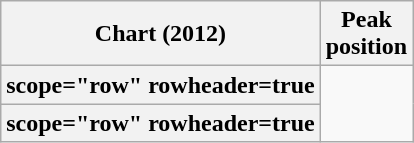<table class="wikitable sortable plainrowheaders">
<tr>
<th>Chart (2012)</th>
<th>Peak<br>position</th>
</tr>
<tr>
<th>scope="row" rowheader=true</th>
</tr>
<tr>
<th>scope="row" rowheader=true</th>
</tr>
</table>
